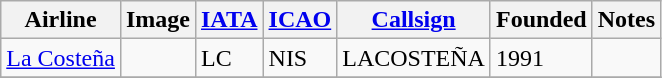<table class="wikitable sortable">
<tr valign="middle">
<th>Airline</th>
<th>Image</th>
<th><a href='#'>IATA</a></th>
<th><a href='#'>ICAO</a></th>
<th><a href='#'>Callsign</a></th>
<th>Founded</th>
<th>Notes</th>
</tr>
<tr>
<td><a href='#'>La Costeña</a></td>
<td></td>
<td>LC</td>
<td>NIS</td>
<td>LACOSTEÑA</td>
<td>1991</td>
<td></td>
</tr>
<tr>
</tr>
</table>
